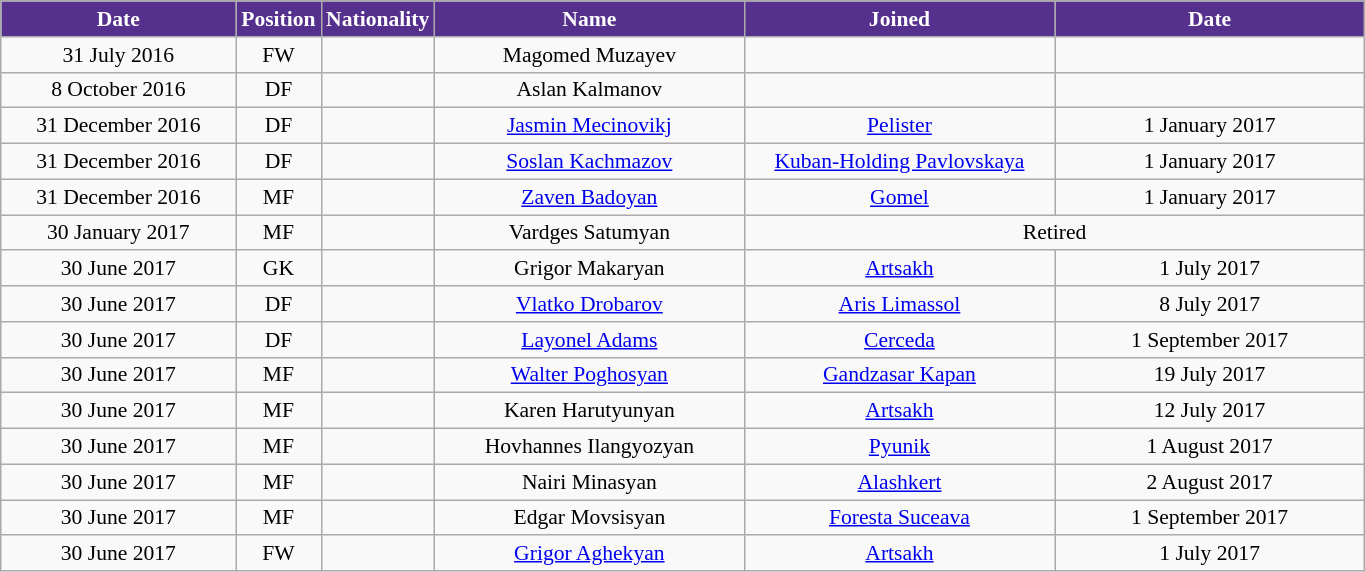<table class="wikitable"  style="text-align:center; font-size:90%; ">
<tr>
<th style="background:#55308D; color:white; width:150px;">Date</th>
<th style="background:#55308D; color:white; width:50px;">Position</th>
<th style="background:#55308D; color:white; width:50px;">Nationality</th>
<th style="background:#55308D; color:white; width:200px;">Name</th>
<th style="background:#55308D; color:white; width:200px;">Joined</th>
<th style="background:#55308D; color:white; width:200px;">Date</th>
</tr>
<tr>
<td>31 July 2016</td>
<td>FW</td>
<td></td>
<td>Magomed Muzayev</td>
<td></td>
<td></td>
</tr>
<tr>
<td>8 October 2016</td>
<td>DF</td>
<td></td>
<td>Aslan Kalmanov</td>
<td></td>
<td></td>
</tr>
<tr>
<td>31 December 2016</td>
<td>DF</td>
<td></td>
<td><a href='#'>Jasmin Mecinovikj</a></td>
<td><a href='#'>Pelister</a></td>
<td>1 January 2017</td>
</tr>
<tr>
<td>31 December 2016</td>
<td>DF</td>
<td></td>
<td><a href='#'>Soslan Kachmazov</a></td>
<td><a href='#'>Kuban-Holding Pavlovskaya</a></td>
<td>1 January 2017</td>
</tr>
<tr>
<td>31 December 2016</td>
<td>MF</td>
<td></td>
<td><a href='#'>Zaven Badoyan</a></td>
<td><a href='#'>Gomel</a></td>
<td>1 January 2017</td>
</tr>
<tr>
<td>30 January 2017</td>
<td>MF</td>
<td></td>
<td>Vardges Satumyan</td>
<td colspan="2">Retired</td>
</tr>
<tr>
<td>30 June 2017</td>
<td>GK</td>
<td></td>
<td>Grigor Makaryan</td>
<td><a href='#'>Artsakh</a></td>
<td>1 July 2017</td>
</tr>
<tr>
<td>30 June 2017</td>
<td>DF</td>
<td></td>
<td><a href='#'>Vlatko Drobarov</a></td>
<td><a href='#'>Aris Limassol</a></td>
<td>8 July 2017</td>
</tr>
<tr>
<td>30 June 2017</td>
<td>DF</td>
<td></td>
<td><a href='#'>Layonel Adams</a></td>
<td><a href='#'>Cerceda</a></td>
<td>1 September 2017</td>
</tr>
<tr>
<td>30 June 2017</td>
<td>MF</td>
<td></td>
<td><a href='#'>Walter Poghosyan</a></td>
<td><a href='#'>Gandzasar Kapan</a></td>
<td>19 July 2017</td>
</tr>
<tr>
<td>30 June 2017</td>
<td>MF</td>
<td></td>
<td>Karen Harutyunyan</td>
<td><a href='#'>Artsakh</a></td>
<td>12 July 2017</td>
</tr>
<tr>
<td>30 June 2017</td>
<td>MF</td>
<td></td>
<td>Hovhannes Ilangyozyan</td>
<td><a href='#'>Pyunik</a></td>
<td>1 August 2017</td>
</tr>
<tr>
<td>30 June 2017</td>
<td>MF</td>
<td></td>
<td>Nairi Minasyan</td>
<td><a href='#'>Alashkert</a></td>
<td>2 August 2017</td>
</tr>
<tr>
<td>30 June 2017</td>
<td>MF</td>
<td></td>
<td>Edgar Movsisyan</td>
<td><a href='#'>Foresta Suceava</a></td>
<td>1 September 2017</td>
</tr>
<tr>
<td>30 June 2017</td>
<td>FW</td>
<td></td>
<td><a href='#'>Grigor Aghekyan</a></td>
<td><a href='#'>Artsakh</a></td>
<td>1 July 2017</td>
</tr>
</table>
